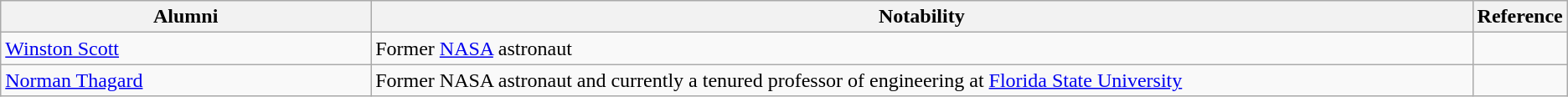<table class="wikitable vertical-align-top">
<tr>
<th style="width:25%;">Alumni</th>
<th style="width:75%;">Notability</th>
<th style="width:*;" class="unsortable">Reference</th>
</tr>
<tr>
<td><a href='#'>Winston Scott</a></td>
<td>Former <a href='#'>NASA</a> astronaut</td>
<td></td>
</tr>
<tr>
<td><a href='#'>Norman Thagard</a></td>
<td>Former NASA astronaut and currently a tenured professor of engineering at <a href='#'>Florida State University</a></td>
<td></td>
</tr>
</table>
